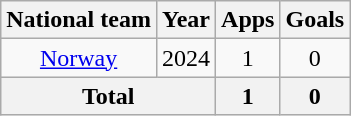<table class=wikitable style=text-align:center>
<tr>
<th>National team</th>
<th>Year</th>
<th>Apps</th>
<th>Goals</th>
</tr>
<tr>
<td><a href='#'>Norway</a></td>
<td>2024</td>
<td>1</td>
<td>0</td>
</tr>
<tr>
<th colspan="2">Total</th>
<th>1</th>
<th>0</th>
</tr>
</table>
